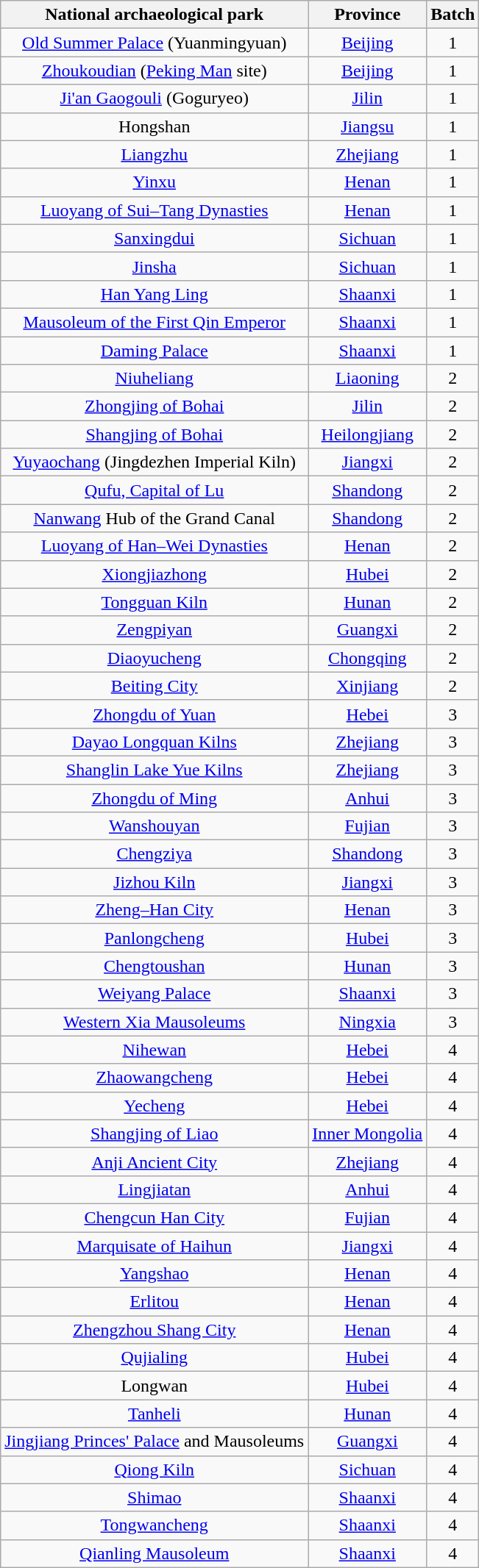<table class="sortable wikitable" style="vertical-align:center; text-align:center; background:#FFFFF;">
<tr>
<th>National archaeological park</th>
<th>Province</th>
<th>Batch</th>
</tr>
<tr>
<td><a href='#'>Old Summer Palace</a> (Yuanmingyuan)</td>
<td><a href='#'>Beijing</a></td>
<td>1</td>
</tr>
<tr>
<td><a href='#'>Zhoukoudian</a> (<a href='#'>Peking Man</a> site)</td>
<td><a href='#'>Beijing</a></td>
<td>1</td>
</tr>
<tr>
<td><a href='#'>Ji'an Gaogouli</a> (Goguryeo)</td>
<td><a href='#'>Jilin</a></td>
<td>1</td>
</tr>
<tr>
<td>Hongshan</td>
<td><a href='#'>Jiangsu</a></td>
<td>1</td>
</tr>
<tr>
<td><a href='#'>Liangzhu</a></td>
<td><a href='#'>Zhejiang</a></td>
<td>1</td>
</tr>
<tr>
<td><a href='#'>Yinxu</a></td>
<td><a href='#'>Henan</a></td>
<td>1</td>
</tr>
<tr>
<td><a href='#'>Luoyang of Sui–Tang Dynasties</a></td>
<td><a href='#'>Henan</a></td>
<td>1</td>
</tr>
<tr>
<td><a href='#'>Sanxingdui</a></td>
<td><a href='#'>Sichuan</a></td>
<td>1</td>
</tr>
<tr>
<td><a href='#'>Jinsha</a></td>
<td><a href='#'>Sichuan</a></td>
<td>1</td>
</tr>
<tr>
<td><a href='#'>Han Yang Ling</a></td>
<td><a href='#'>Shaanxi</a></td>
<td>1</td>
</tr>
<tr>
<td><a href='#'>Mausoleum of the First Qin Emperor</a></td>
<td><a href='#'>Shaanxi</a></td>
<td>1</td>
</tr>
<tr>
<td><a href='#'>Daming Palace</a></td>
<td><a href='#'>Shaanxi</a></td>
<td>1</td>
</tr>
<tr>
<td><a href='#'>Niuheliang</a></td>
<td><a href='#'>Liaoning</a></td>
<td>2</td>
</tr>
<tr>
<td><a href='#'>Zhongjing of Bohai</a></td>
<td><a href='#'>Jilin</a></td>
<td>2</td>
</tr>
<tr>
<td><a href='#'>Shangjing of Bohai</a></td>
<td><a href='#'>Heilongjiang</a></td>
<td>2</td>
</tr>
<tr>
<td><a href='#'>Yuyaochang</a> (Jingdezhen Imperial Kiln)</td>
<td><a href='#'>Jiangxi</a></td>
<td>2</td>
</tr>
<tr>
<td><a href='#'>Qufu, Capital of Lu</a></td>
<td><a href='#'>Shandong</a></td>
<td>2</td>
</tr>
<tr>
<td><a href='#'>Nanwang</a> Hub of the Grand Canal</td>
<td><a href='#'>Shandong</a></td>
<td>2</td>
</tr>
<tr>
<td><a href='#'>Luoyang of Han–Wei Dynasties</a></td>
<td><a href='#'>Henan</a></td>
<td>2</td>
</tr>
<tr>
<td><a href='#'>Xiongjiazhong</a></td>
<td><a href='#'>Hubei</a></td>
<td>2</td>
</tr>
<tr>
<td><a href='#'>Tongguan Kiln</a></td>
<td><a href='#'>Hunan</a></td>
<td>2</td>
</tr>
<tr>
<td><a href='#'>Zengpiyan</a></td>
<td><a href='#'>Guangxi</a></td>
<td>2</td>
</tr>
<tr>
<td><a href='#'>Diaoyucheng</a></td>
<td><a href='#'>Chongqing</a></td>
<td>2</td>
</tr>
<tr>
<td><a href='#'>Beiting City</a></td>
<td><a href='#'>Xinjiang</a></td>
<td>2</td>
</tr>
<tr>
<td><a href='#'>Zhongdu of Yuan</a></td>
<td><a href='#'>Hebei</a></td>
<td>3</td>
</tr>
<tr>
<td><a href='#'>Dayao Longquan Kilns</a></td>
<td><a href='#'>Zhejiang</a></td>
<td>3</td>
</tr>
<tr>
<td><a href='#'>Shanglin Lake Yue Kilns</a></td>
<td><a href='#'>Zhejiang</a></td>
<td>3</td>
</tr>
<tr>
<td><a href='#'>Zhongdu of Ming</a></td>
<td><a href='#'>Anhui</a></td>
<td>3</td>
</tr>
<tr>
<td><a href='#'>Wanshouyan</a></td>
<td><a href='#'>Fujian</a></td>
<td>3</td>
</tr>
<tr>
<td><a href='#'>Chengziya</a></td>
<td><a href='#'>Shandong</a></td>
<td>3</td>
</tr>
<tr>
<td><a href='#'>Jizhou Kiln</a></td>
<td><a href='#'>Jiangxi</a></td>
<td>3</td>
</tr>
<tr>
<td><a href='#'>Zheng–Han City</a></td>
<td><a href='#'>Henan</a></td>
<td>3</td>
</tr>
<tr>
<td><a href='#'>Panlongcheng</a></td>
<td><a href='#'>Hubei</a></td>
<td>3</td>
</tr>
<tr>
<td><a href='#'>Chengtoushan</a></td>
<td><a href='#'>Hunan</a></td>
<td>3</td>
</tr>
<tr>
<td><a href='#'>Weiyang Palace</a></td>
<td><a href='#'>Shaanxi</a></td>
<td>3</td>
</tr>
<tr>
<td><a href='#'>Western Xia Mausoleums</a></td>
<td><a href='#'>Ningxia</a></td>
<td>3</td>
</tr>
<tr>
<td><a href='#'>Nihewan</a></td>
<td><a href='#'>Hebei</a></td>
<td>4</td>
</tr>
<tr>
<td><a href='#'>Zhaowangcheng</a></td>
<td><a href='#'>Hebei</a></td>
<td>4</td>
</tr>
<tr>
<td><a href='#'>Yecheng</a></td>
<td><a href='#'>Hebei</a></td>
<td>4</td>
</tr>
<tr>
<td><a href='#'>Shangjing of Liao</a></td>
<td><a href='#'>Inner Mongolia</a></td>
<td>4</td>
</tr>
<tr>
<td><a href='#'>Anji Ancient City</a></td>
<td><a href='#'>Zhejiang</a></td>
<td>4</td>
</tr>
<tr>
<td><a href='#'>Lingjiatan</a></td>
<td><a href='#'>Anhui</a></td>
<td>4</td>
</tr>
<tr>
<td><a href='#'>Chengcun Han City</a></td>
<td><a href='#'>Fujian</a></td>
<td>4</td>
</tr>
<tr>
<td><a href='#'>Marquisate of Haihun</a></td>
<td><a href='#'>Jiangxi</a></td>
<td>4</td>
</tr>
<tr>
<td><a href='#'>Yangshao</a></td>
<td><a href='#'>Henan</a></td>
<td>4</td>
</tr>
<tr>
<td><a href='#'>Erlitou</a></td>
<td><a href='#'>Henan</a></td>
<td>4</td>
</tr>
<tr>
<td><a href='#'>Zhengzhou Shang City</a></td>
<td><a href='#'>Henan</a></td>
<td>4</td>
</tr>
<tr>
<td><a href='#'>Qujialing</a></td>
<td><a href='#'>Hubei</a></td>
<td>4</td>
</tr>
<tr>
<td>Longwan</td>
<td><a href='#'>Hubei</a></td>
<td>4</td>
</tr>
<tr>
<td><a href='#'>Tanheli</a></td>
<td><a href='#'>Hunan</a></td>
<td>4</td>
</tr>
<tr>
<td><a href='#'>Jingjiang Princes' Palace</a> and Mausoleums</td>
<td><a href='#'>Guangxi</a></td>
<td>4</td>
</tr>
<tr>
<td><a href='#'>Qiong Kiln</a></td>
<td><a href='#'>Sichuan</a></td>
<td>4</td>
</tr>
<tr>
<td><a href='#'>Shimao</a></td>
<td><a href='#'>Shaanxi</a></td>
<td>4</td>
</tr>
<tr>
<td><a href='#'>Tongwancheng</a></td>
<td><a href='#'>Shaanxi</a></td>
<td>4</td>
</tr>
<tr>
<td><a href='#'>Qianling Mausoleum</a></td>
<td><a href='#'>Shaanxi</a></td>
<td>4</td>
</tr>
</table>
